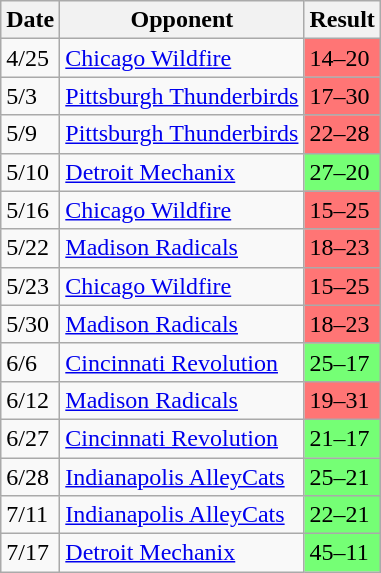<table class="wikitable">
<tr>
<th>Date</th>
<th>Opponent</th>
<th>Result</th>
</tr>
<tr>
<td>4/25</td>
<td><a href='#'>Chicago Wildfire</a></td>
<td style="background:#FF7575;">14–20</td>
</tr>
<tr>
<td>5/3</td>
<td><a href='#'>Pittsburgh Thunderbirds</a></td>
<td style="background:#FF7575;">17–30</td>
</tr>
<tr>
<td>5/9</td>
<td><a href='#'>Pittsburgh Thunderbirds</a></td>
<td style="background:#FF7575;">22–28</td>
</tr>
<tr>
<td>5/10</td>
<td><a href='#'>Detroit Mechanix</a></td>
<td style="background:#75FF75;">27–20</td>
</tr>
<tr>
<td>5/16</td>
<td><a href='#'>Chicago Wildfire</a></td>
<td style="background:#FF7575;">15–25</td>
</tr>
<tr>
<td>5/22</td>
<td><a href='#'>Madison Radicals</a></td>
<td style="background:#FF7575;">18–23</td>
</tr>
<tr>
<td>5/23</td>
<td><a href='#'>Chicago Wildfire</a></td>
<td style="background:#FF7575;">15–25</td>
</tr>
<tr>
<td>5/30</td>
<td><a href='#'>Madison Radicals</a></td>
<td style="background:#FF7575;">18–23</td>
</tr>
<tr>
<td>6/6</td>
<td><a href='#'>Cincinnati Revolution</a></td>
<td style="background:#75FF75;">25–17</td>
</tr>
<tr>
<td>6/12</td>
<td><a href='#'>Madison Radicals</a></td>
<td style="background:#FF7575;">19–31</td>
</tr>
<tr>
<td>6/27</td>
<td><a href='#'>Cincinnati Revolution</a></td>
<td style="background:#75FF75;">21–17</td>
</tr>
<tr>
<td>6/28</td>
<td><a href='#'>Indianapolis AlleyCats</a></td>
<td style="background:#75FF75;">25–21</td>
</tr>
<tr>
<td>7/11</td>
<td><a href='#'>Indianapolis AlleyCats</a></td>
<td style="background:#75FF75;">22–21</td>
</tr>
<tr>
<td>7/17</td>
<td><a href='#'>Detroit Mechanix</a></td>
<td style="background:#75FF75;">45–11</td>
</tr>
</table>
